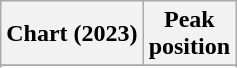<table class="wikitable sortable plainrowheaders" style="text-align:center">
<tr>
<th>Chart (2023)</th>
<th>Peak<br>position</th>
</tr>
<tr>
</tr>
<tr>
</tr>
</table>
